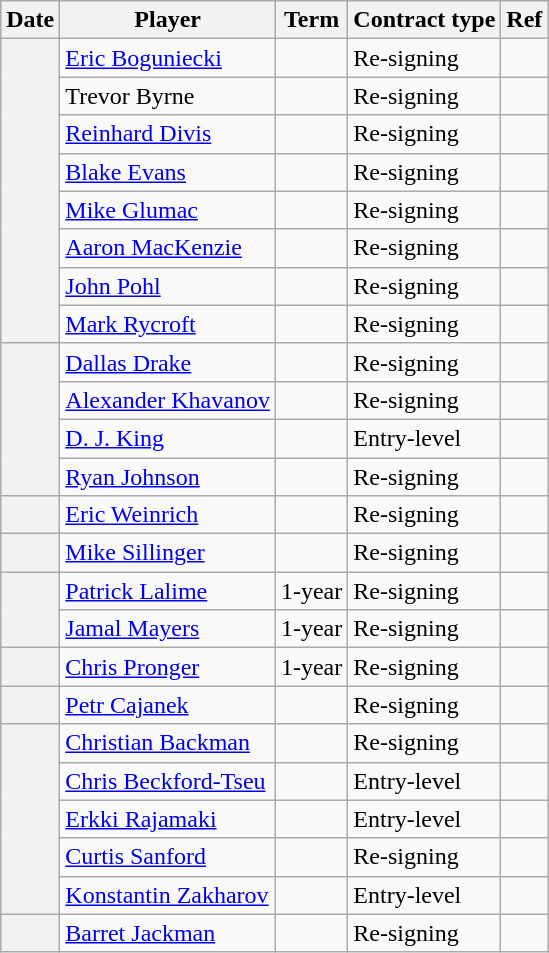<table class="wikitable plainrowheaders">
<tr style="background:#ddd; text-align:center;">
<th>Date</th>
<th>Player</th>
<th>Term</th>
<th>Contract type</th>
<th>Ref</th>
</tr>
<tr>
<th scope="row" rowspan=8></th>
<td><a href='#'>Eric Boguniecki</a></td>
<td></td>
<td>Re-signing</td>
<td></td>
</tr>
<tr>
<td>Trevor Byrne</td>
<td></td>
<td>Re-signing</td>
<td></td>
</tr>
<tr>
<td><a href='#'>Reinhard Divis</a></td>
<td></td>
<td>Re-signing</td>
<td></td>
</tr>
<tr>
<td><a href='#'>Blake Evans</a></td>
<td></td>
<td>Re-signing</td>
<td></td>
</tr>
<tr>
<td><a href='#'>Mike Glumac</a></td>
<td></td>
<td>Re-signing</td>
<td></td>
</tr>
<tr>
<td><a href='#'>Aaron MacKenzie</a></td>
<td></td>
<td>Re-signing</td>
<td></td>
</tr>
<tr>
<td><a href='#'>John Pohl</a></td>
<td></td>
<td>Re-signing</td>
<td></td>
</tr>
<tr>
<td><a href='#'>Mark Rycroft</a></td>
<td></td>
<td>Re-signing</td>
<td></td>
</tr>
<tr>
<th scope="row" rowspan=4></th>
<td><a href='#'>Dallas Drake</a></td>
<td></td>
<td>Re-signing</td>
<td></td>
</tr>
<tr>
<td><a href='#'>Alexander Khavanov</a></td>
<td></td>
<td>Re-signing</td>
<td></td>
</tr>
<tr>
<td><a href='#'>D. J. King</a></td>
<td></td>
<td>Entry-level</td>
<td></td>
</tr>
<tr>
<td><a href='#'>Ryan Johnson</a></td>
<td></td>
<td>Re-signing</td>
<td></td>
</tr>
<tr>
<th scope="row"></th>
<td><a href='#'>Eric Weinrich</a></td>
<td></td>
<td>Re-signing</td>
<td></td>
</tr>
<tr>
<th scope="row"></th>
<td><a href='#'>Mike Sillinger</a></td>
<td></td>
<td>Re-signing</td>
<td></td>
</tr>
<tr>
<th scope="row" rowspan=2></th>
<td><a href='#'>Patrick Lalime</a></td>
<td>1-year</td>
<td>Re-signing</td>
<td></td>
</tr>
<tr>
<td><a href='#'>Jamal Mayers</a></td>
<td>1-year</td>
<td>Re-signing</td>
<td></td>
</tr>
<tr>
<th scope="row"></th>
<td><a href='#'>Chris Pronger</a></td>
<td>1-year</td>
<td>Re-signing</td>
<td></td>
</tr>
<tr>
<th scope="row"></th>
<td><a href='#'>Petr Cajanek</a></td>
<td></td>
<td>Re-signing</td>
<td></td>
</tr>
<tr>
<th scope="row" rowspan=5></th>
<td><a href='#'>Christian Backman</a></td>
<td></td>
<td>Re-signing</td>
<td></td>
</tr>
<tr>
<td><a href='#'>Chris Beckford-Tseu</a></td>
<td></td>
<td>Entry-level</td>
<td></td>
</tr>
<tr>
<td><a href='#'>Erkki Rajamaki</a></td>
<td></td>
<td>Entry-level</td>
<td></td>
</tr>
<tr>
<td><a href='#'>Curtis Sanford</a></td>
<td></td>
<td>Re-signing</td>
<td></td>
</tr>
<tr>
<td><a href='#'>Konstantin Zakharov</a></td>
<td></td>
<td>Entry-level</td>
<td></td>
</tr>
<tr>
<th scope="row"></th>
<td><a href='#'>Barret Jackman</a></td>
<td></td>
<td>Re-signing</td>
<td></td>
</tr>
</table>
